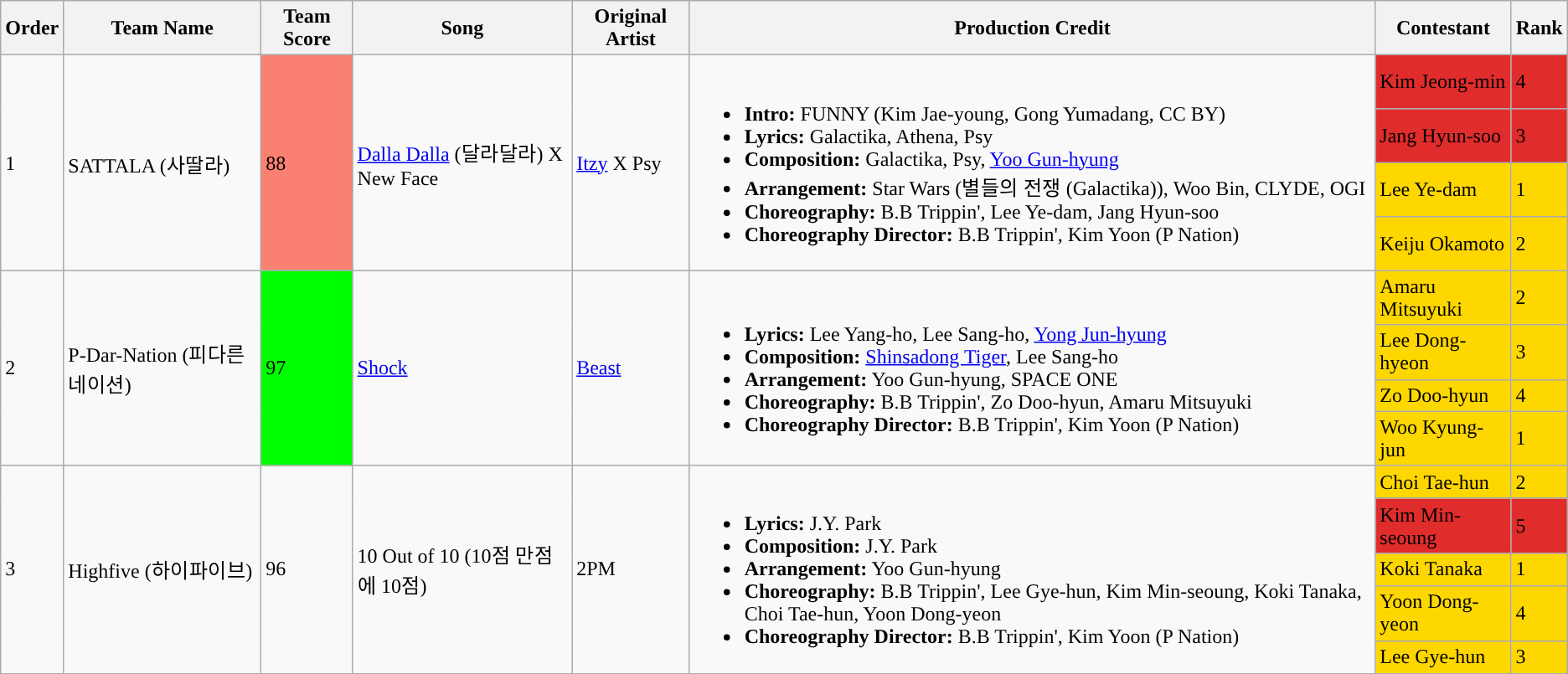<table class="wikitable">
<tr>
<th>Order</th>
<th>Team Name</th>
<th>Team Score</th>
<th>Song</th>
<th>Original Artist</th>
<th>Production Credit</th>
<th>Contestant</th>
<th>Rank</th>
</tr>
<tr>
<td rowspan="4">1</td>
<td rowspan="4">SATTALA (사딸라)</td>
<td rowspan="4" style="background:salmon;">88</td>
<td rowspan="4"><a href='#'>Dalla Dalla</a> (달라달라) X New Face</td>
<td rowspan="4"><a href='#'>Itzy</a> X Psy</td>
<td rowspan="4"><br><ul><li><strong>Intro:</strong> FUNNY (Kim Jae-young, Gong Yumadang, CC BY)</li><li><strong>Lyrics:</strong> Galactika, Athena, Psy</li><li><strong>Composition:</strong> Galactika, Psy, <a href='#'>Yoo Gun-hyung</a></li><li><strong>Arrangement:</strong> Star Wars (별들의 전쟁 (Galactika)), Woo Bin, CLYDE, OGI</li><li><strong>Choreography:</strong> B.B Trippin', Lee Ye-dam, Jang Hyun-soo</li><li><strong>Choreography Director:</strong> B.B Trippin', Kim Yoon (P Nation)</li></ul></td>
<td style="background:#E12C2C;">Kim Jeong-min</td>
<td style="background:#E12C2C;">4</td>
</tr>
<tr style="background:#E12C2C;">
<td>Jang Hyun-soo</td>
<td>3</td>
</tr>
<tr style="background:#FFD700;">
<td>Lee Ye-dam</td>
<td>1</td>
</tr>
<tr style="background:#FFD700;">
<td>Keiju Okamoto</td>
<td>2</td>
</tr>
<tr>
<td rowspan="4">2</td>
<td rowspan="4">P-Dar-Nation (피다른네이션)</td>
<td rowspan="4" style="background:#00FF00;">97</td>
<td rowspan="4"><a href='#'>Shock</a></td>
<td rowspan="4"><a href='#'>Beast</a></td>
<td rowspan="4"><br><ul><li><strong>Lyrics:</strong> Lee Yang-ho, Lee Sang-ho, <a href='#'>Yong Jun-hyung</a></li><li><strong>Composition:</strong> <a href='#'>Shinsadong Tiger</a>, Lee Sang-ho</li><li><strong>Arrangement:</strong> Yoo Gun-hyung, SPACE ONE</li><li><strong>Choreography:</strong> B.B Trippin', Zo Doo-hyun, Amaru Mitsuyuki</li><li><strong>Choreography Director:</strong> B.B Trippin', Kim Yoon (P Nation)</li></ul></td>
<td style="background:#FFD700;">Amaru Mitsuyuki</td>
<td style="background:#FFD700;">2</td>
</tr>
<tr style="background:#FFD700;">
<td>Lee Dong-hyeon</td>
<td>3</td>
</tr>
<tr style="background:#FFD700;">
<td>Zo Doo-hyun</td>
<td>4</td>
</tr>
<tr style="background:#FFD700;">
<td>Woo Kyung-jun</td>
<td>1</td>
</tr>
<tr>
<td rowspan="5">3</td>
<td rowspan="5">Highfive (하이파이브)</td>
<td rowspan="5">96</td>
<td rowspan="5">10 Out of 10 (10점 만점에 10점)</td>
<td rowspan="5">2PM</td>
<td rowspan="5"><br><ul><li><strong>Lyrics:</strong> J.Y. Park</li><li><strong>Composition:</strong> J.Y. Park</li><li><strong>Arrangement:</strong> Yoo Gun-hyung</li><li><strong>Choreography:</strong> B.B Trippin', Lee Gye-hun, Kim Min-seoung, Koki Tanaka, Choi Tae-hun, Yoon Dong-yeon</li><li><strong>Choreography Director:</strong> B.B Trippin', Kim Yoon (P Nation)</li></ul></td>
<td style="background:#FFD700;">Choi Tae-hun</td>
<td style="background:#FFD700;">2</td>
</tr>
<tr style="background:#E12C2C;">
<td>Kim Min-seoung</td>
<td>5</td>
</tr>
<tr style="background:#FFD700;">
<td>Koki Tanaka</td>
<td>1</td>
</tr>
<tr style="background:#FFD700;">
<td>Yoon Dong-yeon</td>
<td>4</td>
</tr>
<tr style="background:#FFD700;">
<td>Lee Gye-hun</td>
<td>3</td>
</tr>
<tr>
</tr>
</table>
